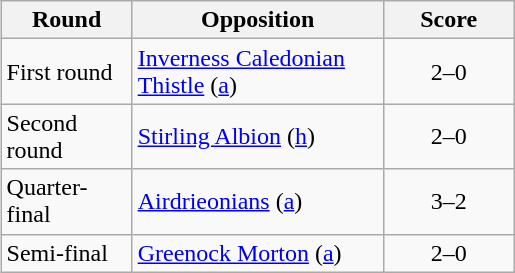<table class="wikitable" style="text-align:left;margin-left:1em;float:right">
<tr>
<th width=80>Round</th>
<th width=160>Opposition</th>
<th width=80>Score</th>
</tr>
<tr>
<td>First round</td>
<td><a href='#'>Inverness Caledonian Thistle</a> (<a href='#'>a</a>)</td>
<td align=center>2–0</td>
</tr>
<tr>
<td>Second round</td>
<td><a href='#'>Stirling Albion</a> (<a href='#'>h</a>)</td>
<td align=center>2–0</td>
</tr>
<tr>
<td>Quarter-final</td>
<td><a href='#'>Airdrieonians</a> (<a href='#'>a</a>)</td>
<td align=center>3–2</td>
</tr>
<tr>
<td>Semi-final</td>
<td><a href='#'>Greenock Morton</a> (<a href='#'>a</a>)</td>
<td align=center>2–0</td>
</tr>
</table>
